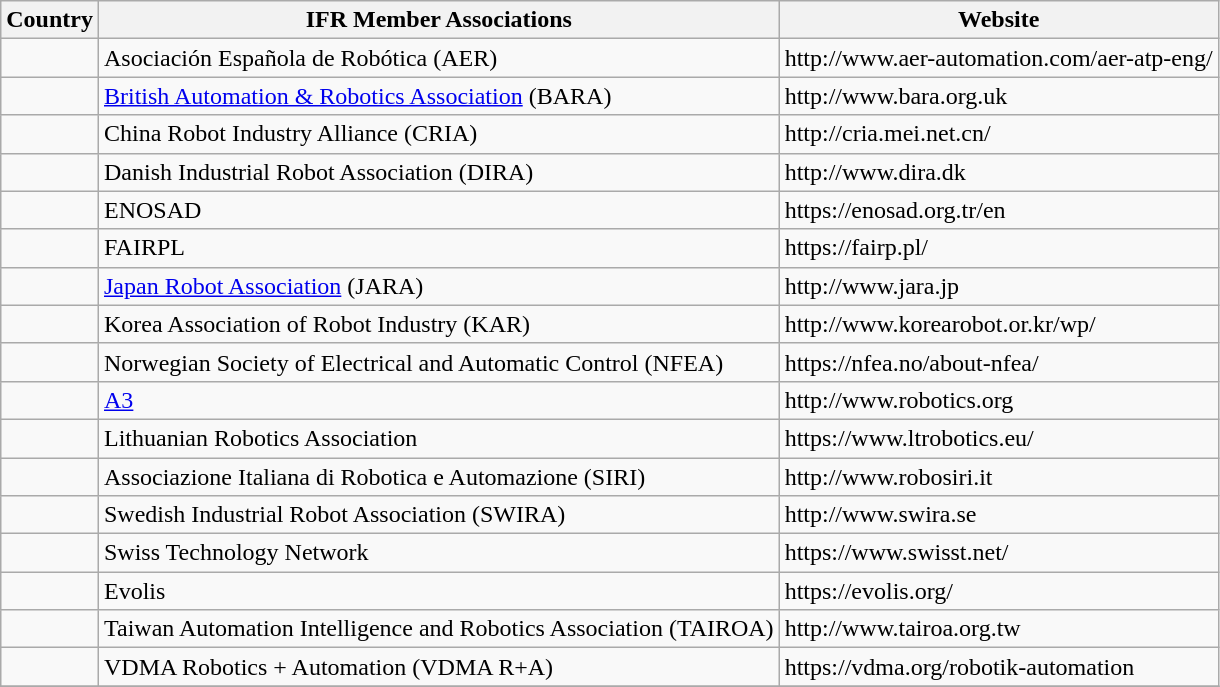<table class="wikitable sortable">
<tr class="hintergrundfarbe5">
<th>Country</th>
<th>IFR Member Associations</th>
<th>Website</th>
</tr>
<tr>
<td></td>
<td>Asociación Española de Robótica (AER)</td>
<td>http://www.aer-automation.com/aer-atp-eng/ </td>
</tr>
<tr>
<td></td>
<td><a href='#'>British Automation & Robotics Association</a> (BARA)</td>
<td>http://www.bara.org.uk</td>
</tr>
<tr>
<td></td>
<td>China Robot Industry Alliance (CRIA)</td>
<td>http://cria.mei.net.cn/</td>
</tr>
<tr>
<td></td>
<td>Danish Industrial Robot Association (DIRA)</td>
<td>http://www.dira.dk</td>
</tr>
<tr>
<td></td>
<td>ENOSAD</td>
<td>https://enosad.org.tr/en</td>
</tr>
<tr>
<td></td>
<td>FAIRPL</td>
<td>https://fairp.pl/</td>
</tr>
<tr>
<td></td>
<td><a href='#'>Japan Robot Association</a> (JARA)</td>
<td>http://www.jara.jp</td>
</tr>
<tr>
<td></td>
<td>Korea Association of Robot Industry (KAR)</td>
<td>http://www.korearobot.or.kr/wp/</td>
</tr>
<tr>
<td></td>
<td>Norwegian Society of Electrical and Automatic Control (NFEA)</td>
<td>https://nfea.no/about-nfea/</td>
</tr>
<tr>
<td></td>
<td><a href='#'>A3</a></td>
<td>http://www.robotics.org</td>
</tr>
<tr>
<td></td>
<td>Lithuanian Robotics Association</td>
<td>https://www.ltrobotics.eu/</td>
</tr>
<tr>
<td></td>
<td>Associazione Italiana di Robotica e Automazione (SIRI)</td>
<td>http://www.robosiri.it</td>
</tr>
<tr>
<td></td>
<td>Swedish Industrial Robot Association (SWIRA)</td>
<td>http://www.swira.se</td>
</tr>
<tr>
<td></td>
<td>Swiss Technology Network</td>
<td>https://www.swisst.net/</td>
</tr>
<tr>
<td></td>
<td>Evolis</td>
<td>https://evolis.org/</td>
</tr>
<tr>
<td></td>
<td>Taiwan Automation Intelligence and Robotics Association (TAIROA)</td>
<td>http://www.tairoa.org.tw</td>
</tr>
<tr>
<td></td>
<td>VDMA Robotics + Automation (VDMA R+A)</td>
<td>https://vdma.org/robotik-automation</td>
</tr>
<tr>
</tr>
</table>
